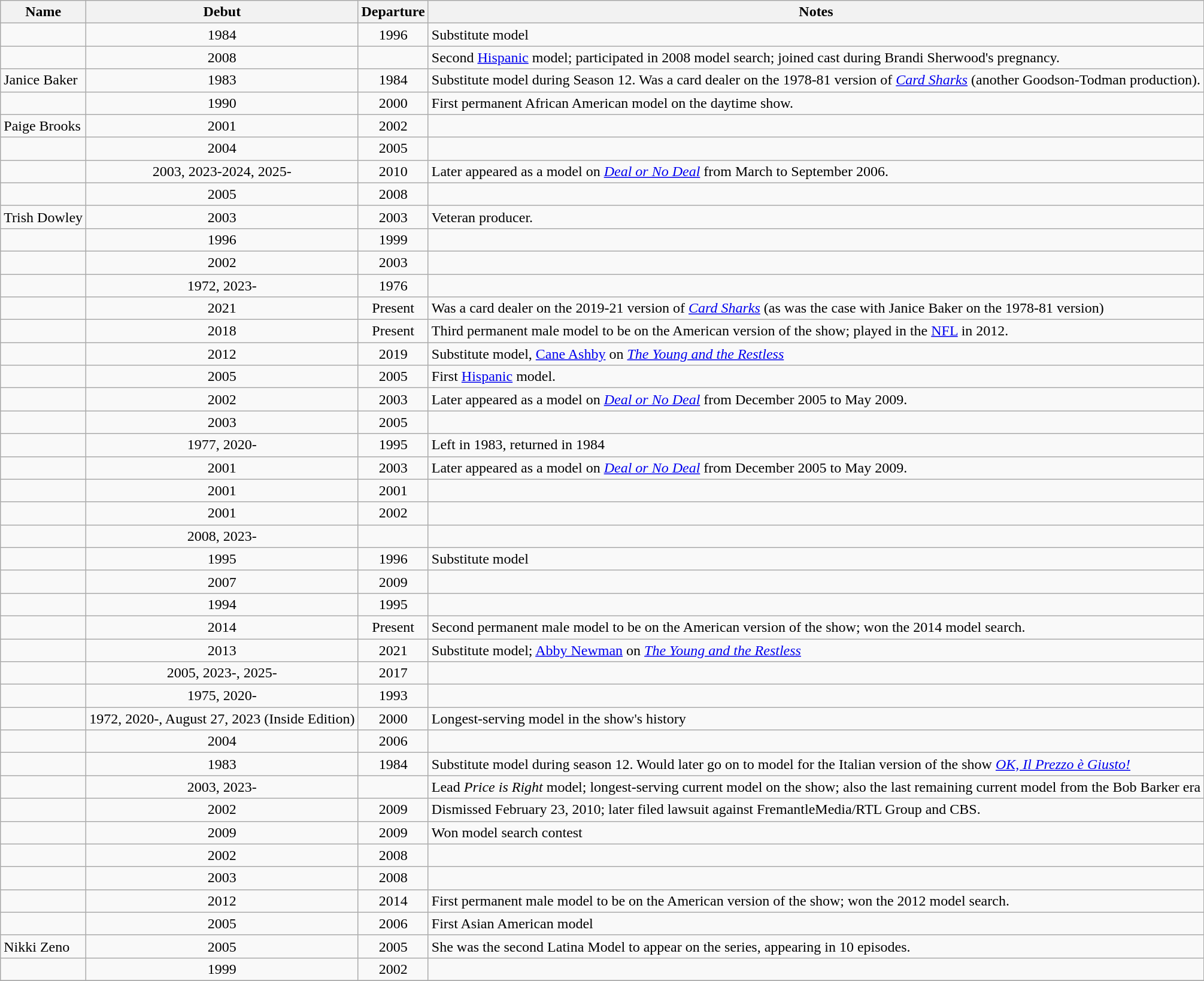<table class="wikitable sortable" style="white-space:nowrap;">
<tr>
<th>Name</th>
<th>Debut</th>
<th>Departure</th>
<th class="unsortable">Notes</th>
</tr>
<tr>
<td></td>
<td style="text-align:center;">1984</td>
<td style="text-align:center;">1996</td>
<td>Substitute model</td>
</tr>
<tr>
<td></td>
<td style="text-align:center;">2008</td>
<td style="text-align:center;"></td>
<td>Second <a href='#'>Hispanic</a> model; participated in 2008 model search; joined cast during Brandi Sherwood's pregnancy.</td>
</tr>
<tr>
<td>Janice Baker</td>
<td style="text-align:center;">1983</td>
<td style="text-align:center;">1984</td>
<td>Substitute model during Season 12. Was a card dealer on the 1978-81 version of <em><a href='#'>Card Sharks</a></em> (another Goodson-Todman production).</td>
</tr>
<tr>
<td></td>
<td style="text-align:center;">1990</td>
<td style="text-align:center;">2000</td>
<td>First permanent African American model on the daytime show.</td>
</tr>
<tr>
<td>Paige Brooks</td>
<td style="text-align:center;">2001</td>
<td style="text-align:center;">2002</td>
<td></td>
</tr>
<tr>
<td></td>
<td style="text-align:center;">2004</td>
<td style="text-align:center;">2005</td>
<td></td>
</tr>
<tr>
<td></td>
<td style="text-align:center;">2003, 2023-2024, 2025-</td>
<td style="text-align:center;">2010</td>
<td>Later appeared as a model on <em><a href='#'>Deal or No Deal</a></em> from March to September 2006.</td>
</tr>
<tr>
<td></td>
<td style="text-align:center;">2005</td>
<td style="text-align:center;">2008</td>
<td></td>
</tr>
<tr>
<td>Trish Dowley</td>
<td style="text-align:center;">2003</td>
<td style="text-align:center;">2003</td>
<td>Veteran producer.</td>
</tr>
<tr>
<td></td>
<td style="text-align:center;">1996</td>
<td style="text-align:center;">1999</td>
<td></td>
</tr>
<tr>
<td></td>
<td style="text-align:center;">2002</td>
<td style="text-align:center;">2003</td>
<td></td>
</tr>
<tr>
<td></td>
<td style="text-align:center;">1972, 2023-</td>
<td style="text-align:center;">1976</td>
<td></td>
</tr>
<tr>
<td></td>
<td style="text-align:center;">2021</td>
<td style="text-align:center;">Present</td>
<td>Was a card dealer on the 2019-21 version of <em><a href='#'>Card Sharks</a></em> (as was the case with Janice Baker on the 1978-81 version)</td>
</tr>
<tr>
<td></td>
<td style="text-align:center;">2018</td>
<td style="text-align:center;">Present</td>
<td>Third permanent male model to be on the American version of the show; played in the <a href='#'>NFL</a> in 2012.</td>
</tr>
<tr>
<td></td>
<td style="text-align:center;">2012</td>
<td style="text-align:center;">2019</td>
<td>Substitute model, <a href='#'>Cane Ashby</a> on <em><a href='#'>The Young and the Restless</a></em></td>
</tr>
<tr>
<td></td>
<td style="text-align:center;">2005</td>
<td style="text-align:center;">2005</td>
<td>First <a href='#'>Hispanic</a> model.</td>
</tr>
<tr>
<td></td>
<td style="text-align:center;">2002</td>
<td style="text-align:center;">2003</td>
<td>Later appeared as a model on <em><a href='#'>Deal or No Deal</a></em> from December 2005 to May 2009.</td>
</tr>
<tr>
<td></td>
<td style="text-align:center;">2003</td>
<td style="text-align:center;">2005</td>
<td></td>
</tr>
<tr>
<td></td>
<td style="text-align:center;">1977, 2020-</td>
<td style="text-align:center;">1995</td>
<td>Left in 1983, returned in 1984</td>
</tr>
<tr>
<td></td>
<td style="text-align:center;">2001</td>
<td style="text-align:center;">2003</td>
<td>Later appeared as a model on <em><a href='#'>Deal or No Deal</a></em> from December 2005 to May 2009.</td>
</tr>
<tr>
<td></td>
<td style="text-align:center;">2001</td>
<td style="text-align:center;">2001</td>
<td></td>
</tr>
<tr>
<td></td>
<td style="text-align:center;">2001</td>
<td style="text-align:center;">2002</td>
<td></td>
</tr>
<tr>
<td></td>
<td style="text-align:center;">2008, 2023-</td>
<td style="text-align:center;"></td>
<td></td>
</tr>
<tr>
<td></td>
<td style="text-align:center;">1995</td>
<td style="text-align:center;">1996</td>
<td>Substitute model</td>
</tr>
<tr>
<td></td>
<td style="text-align:center;">2007</td>
<td style="text-align:center;">2009</td>
<td></td>
</tr>
<tr>
<td></td>
<td style="text-align:center;">1994</td>
<td style="text-align:center;">1995</td>
<td></td>
</tr>
<tr>
<td></td>
<td style="text-align:center;">2014</td>
<td style="text-align:center;">Present</td>
<td>Second permanent male model to be on the American version of the show; won the 2014 model search.</td>
</tr>
<tr>
<td></td>
<td style="text-align:center;">2013</td>
<td style="text-align:center;">2021</td>
<td>Substitute model; <a href='#'>Abby Newman</a> on <em><a href='#'>The Young and the Restless</a></em></td>
</tr>
<tr>
<td></td>
<td style="text-align:center;">2005, 2023-, 2025-</td>
<td style="text-align:center;">2017</td>
<td></td>
</tr>
<tr>
<td></td>
<td style="text-align:center;">1975, 2020-</td>
<td style="text-align:center;">1993</td>
<td></td>
</tr>
<tr>
<td></td>
<td style="text-align:center;">1972, 2020-, August 27, 2023 (Inside Edition)</td>
<td style="text-align:center;">2000</td>
<td>Longest-serving model in the show's history</td>
</tr>
<tr>
<td></td>
<td style="text-align:center;">2004</td>
<td style="text-align:center;">2006</td>
<td></td>
</tr>
<tr>
<td></td>
<td style="text-align:center;">1983</td>
<td style="text-align:center;">1984</td>
<td>Substitute model during season 12. Would later go on to model for the Italian version of the show <em><a href='#'>OK, Il Prezzo è Giusto!</a></em></td>
</tr>
<tr>
<td></td>
<td style="text-align:center;">2003, 2023-</td>
<td style="text-align:center;"></td>
<td>Lead <em>Price is Right</em> model; longest-serving current model on the show; also the last remaining current model from the Bob Barker era</td>
</tr>
<tr>
<td></td>
<td style="text-align:center;">2002</td>
<td style="text-align:center;">2009</td>
<td>Dismissed February 23, 2010; later filed lawsuit against FremantleMedia/RTL Group and CBS.</td>
</tr>
<tr>
<td></td>
<td style="text-align:center;">2009</td>
<td style="text-align:center;">2009</td>
<td>Won model search contest</td>
</tr>
<tr>
<td></td>
<td style="text-align:center;">2002</td>
<td style="text-align:center;">2008</td>
<td></td>
</tr>
<tr>
<td></td>
<td style="text-align:center;">2003</td>
<td style="text-align:center;">2008</td>
<td></td>
</tr>
<tr>
<td></td>
<td style="text-align:center;">2012</td>
<td style="text-align:center;">2014</td>
<td>First permanent male model to be on the American version of the show; won the 2012 model search.</td>
</tr>
<tr>
<td></td>
<td style="text-align:center;">2005</td>
<td style="text-align:center;">2006</td>
<td>First Asian American model</td>
</tr>
<tr>
<td>Nikki Zeno</td>
<td style="text-align:center;">2005</td>
<td style="text-align:center;">2005</td>
<td>She was the second Latina Model to appear on the series, appearing in 10 episodes.</td>
</tr>
<tr>
<td></td>
<td style="text-align:center;">1999</td>
<td style="text-align:center;">2002</td>
<td></td>
</tr>
<tr>
</tr>
</table>
